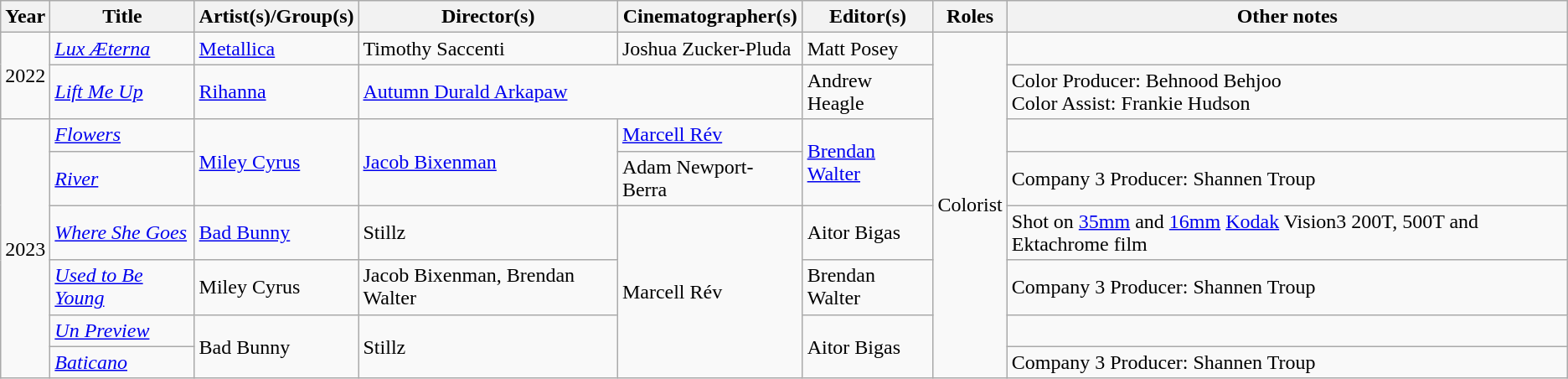<table class="wikitable">
<tr>
<th>Year</th>
<th>Title</th>
<th>Artist(s)/Group(s)</th>
<th>Director(s)</th>
<th>Cinematographer(s)</th>
<th>Editor(s)</th>
<th>Roles</th>
<th>Other notes</th>
</tr>
<tr>
<td rowspan="2">2022</td>
<td><em><a href='#'>Lux Æterna</a></em></td>
<td><a href='#'>Metallica</a></td>
<td>Timothy Saccenti</td>
<td>Joshua Zucker-Pluda</td>
<td>Matt Posey</td>
<td rowspan="8">Colorist</td>
<td></td>
</tr>
<tr>
<td><em><a href='#'>Lift Me Up</a></em></td>
<td><a href='#'>Rihanna</a></td>
<td colspan="2"><a href='#'>Autumn Durald Arkapaw</a></td>
<td>Andrew Heagle</td>
<td>Color Producer: Behnood Behjoo<br>Color Assist: Frankie Hudson</td>
</tr>
<tr>
<td rowspan="6">2023</td>
<td><em><a href='#'>Flowers</a></em></td>
<td rowspan="2"><a href='#'>Miley Cyrus</a></td>
<td rowspan="2"><a href='#'>Jacob Bixenman</a></td>
<td><a href='#'>Marcell Rév</a></td>
<td rowspan="2"><a href='#'>Brendan Walter</a></td>
<td></td>
</tr>
<tr>
<td><em><a href='#'>River</a></em></td>
<td>Adam Newport-Berra</td>
<td>Company 3 Producer: Shannen Troup</td>
</tr>
<tr>
<td><em><a href='#'>Where She Goes</a></em></td>
<td><a href='#'>Bad Bunny</a></td>
<td>Stillz</td>
<td rowspan="4">Marcell Rév</td>
<td>Aitor Bigas</td>
<td>Shot on <a href='#'>35mm</a> and <a href='#'>16mm</a> <a href='#'>Kodak</a> Vision3 200T, 500T and Ektachrome film</td>
</tr>
<tr>
<td><em><a href='#'>Used to Be Young</a></em></td>
<td>Miley Cyrus</td>
<td>Jacob Bixenman, Brendan Walter</td>
<td>Brendan Walter</td>
<td>Company 3 Producer: Shannen Troup</td>
</tr>
<tr>
<td><em><a href='#'>Un Preview</a></em></td>
<td rowspan="2">Bad Bunny</td>
<td rowspan="2">Stillz</td>
<td rowspan="2">Aitor Bigas</td>
<td></td>
</tr>
<tr>
<td><em><a href='#'>Baticano</a></em></td>
<td>Company 3 Producer: Shannen Troup</td>
</tr>
</table>
